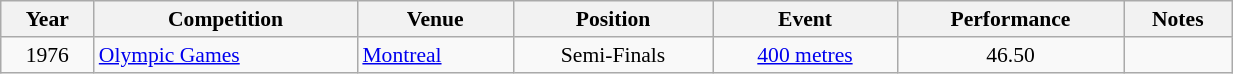<table class="wikitable" width=65% style="font-size:90%; text-align:center;">
<tr>
<th>Year</th>
<th>Competition</th>
<th>Venue</th>
<th>Position</th>
<th>Event</th>
<th>Performance</th>
<th>Notes</th>
</tr>
<tr>
<td rowspan=1>1976</td>
<td rowspan=1 align=left><a href='#'>Olympic Games</a></td>
<td rowspan=1 align=left> <a href='#'>Montreal</a></td>
<td>Semi-Finals</td>
<td><a href='#'>400 metres</a></td>
<td>46.50</td>
<td></td>
</tr>
</table>
